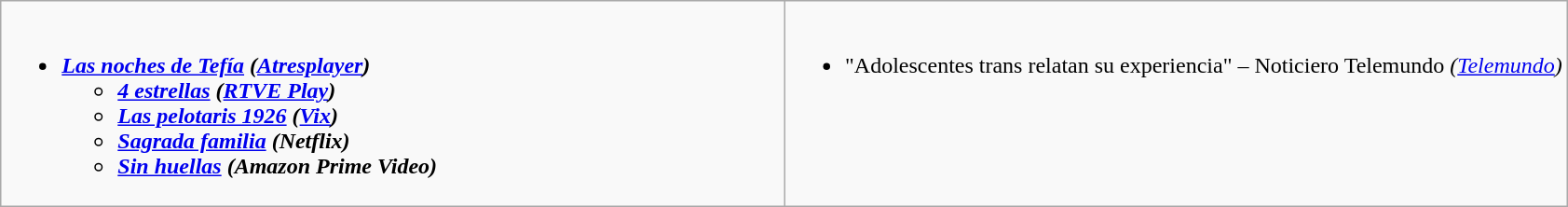<table class=wikitable>
<tr>
<td style="vertical-align:top; width:50%;"><br><ul><li><strong><em><a href='#'>Las noches de Tefía</a><em> (<a href='#'>Atresplayer</a>)<strong><ul><li></em><a href='#'>4 estrellas</a><em> (<a href='#'>RTVE Play</a>)</li><li></em><a href='#'>Las pelotaris 1926</a><em> (<a href='#'>Vix</a>)</li><li></em><a href='#'>Sagrada familia</a><em> (Netflix)</li><li></em><a href='#'>Sin huellas</a><em> (Amazon Prime Video)</li></ul></li></ul></td>
<td style="vertical-align:top; width:50%;"><br><ul><li></strong>"Adolescentes trans relatan su experiencia" – </em>Noticiero Telemundo<em> (<a href='#'>Telemundo</a>)<strong></li></ul></td>
</tr>
</table>
